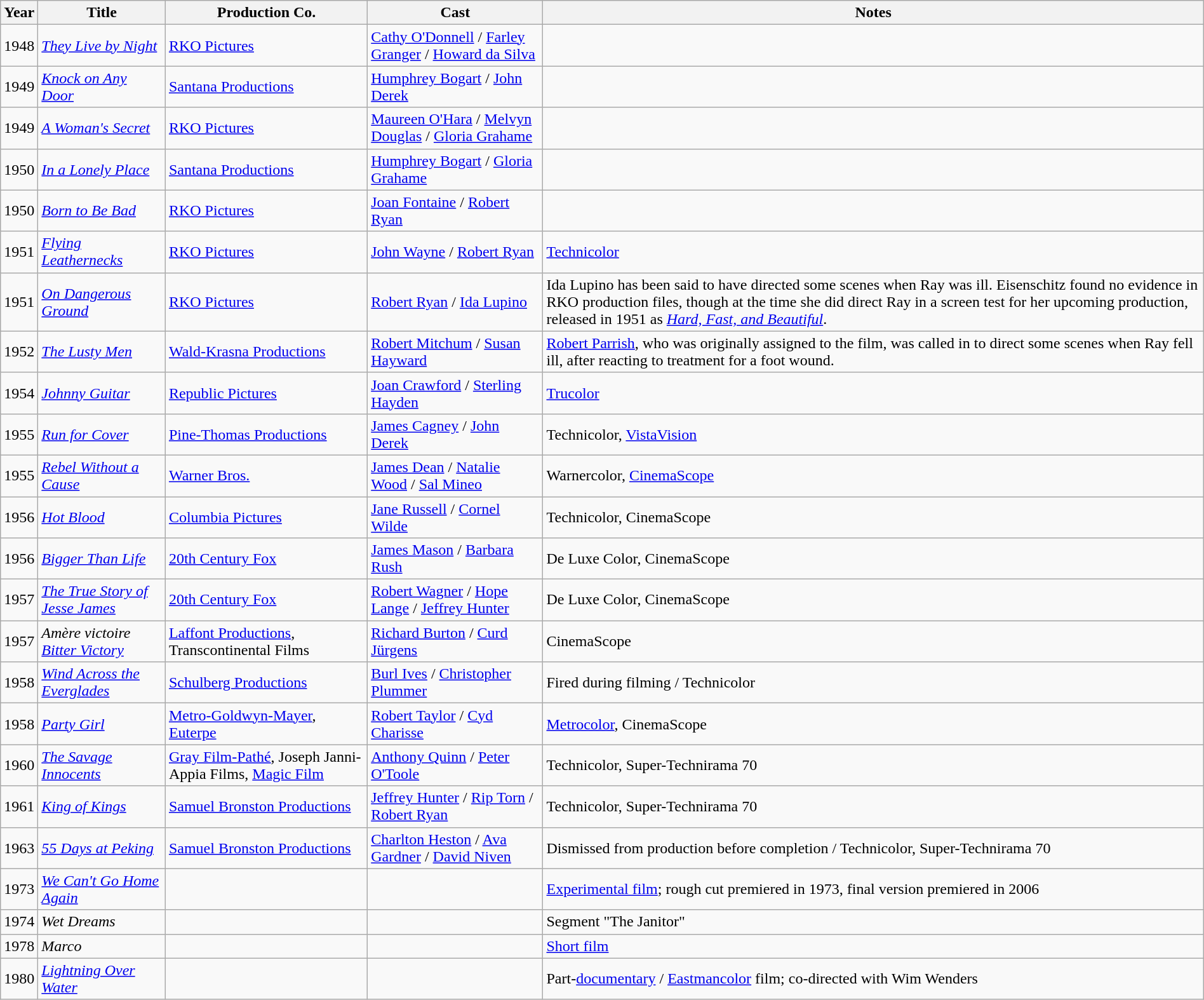<table class="wikitable sortable" width="100%">
<tr>
<th>Year</th>
<th>Title</th>
<th>Production Co.</th>
<th>Cast</th>
<th>Notes</th>
</tr>
<tr>
<td>1948</td>
<td><em><a href='#'>They Live by Night</a></em></td>
<td><a href='#'>RKO Pictures</a></td>
<td><a href='#'>Cathy O'Donnell</a> / <a href='#'>Farley Granger</a> / <a href='#'>Howard da Silva</a></td>
<td></td>
</tr>
<tr>
<td>1949</td>
<td><em><a href='#'>Knock on Any Door</a></em></td>
<td><a href='#'>Santana Productions</a></td>
<td><a href='#'>Humphrey Bogart</a> / <a href='#'>John Derek</a></td>
<td></td>
</tr>
<tr>
<td>1949</td>
<td><em><a href='#'>A Woman's Secret</a></em></td>
<td><a href='#'>RKO Pictures</a></td>
<td><a href='#'>Maureen O'Hara</a> / <a href='#'>Melvyn Douglas</a> / <a href='#'>Gloria Grahame</a></td>
<td></td>
</tr>
<tr>
<td>1950</td>
<td><em><a href='#'>In a Lonely Place</a></em></td>
<td><a href='#'>Santana Productions</a></td>
<td><a href='#'>Humphrey Bogart</a> / <a href='#'>Gloria Grahame</a></td>
<td></td>
</tr>
<tr>
<td>1950</td>
<td><em><a href='#'>Born to Be Bad</a></em></td>
<td><a href='#'>RKO Pictures</a></td>
<td><a href='#'>Joan Fontaine</a> / <a href='#'>Robert Ryan</a></td>
<td></td>
</tr>
<tr>
<td>1951</td>
<td><em><a href='#'>Flying Leathernecks</a></em></td>
<td><a href='#'>RKO Pictures</a></td>
<td><a href='#'>John Wayne</a> / <a href='#'>Robert Ryan</a></td>
<td><a href='#'>Technicolor</a></td>
</tr>
<tr>
<td>1951</td>
<td><em><a href='#'>On Dangerous Ground</a></em></td>
<td><a href='#'>RKO Pictures</a></td>
<td><a href='#'>Robert Ryan</a> / <a href='#'>Ida Lupino</a></td>
<td>Ida Lupino has been said to have directed some scenes when Ray was ill.  Eisenschitz found no evidence in RKO production files, though at the time she did direct Ray in a screen test for her upcoming production, released in 1951 as <em><a href='#'>Hard, Fast, and Beautiful</a></em>.</td>
</tr>
<tr>
<td>1952</td>
<td><em><a href='#'>The Lusty Men</a></em></td>
<td><a href='#'>Wald-Krasna Productions</a></td>
<td><a href='#'>Robert Mitchum</a> / <a href='#'>Susan Hayward</a></td>
<td><a href='#'>Robert Parrish</a>, who was originally assigned to the film, was called in to direct some scenes when Ray fell ill, after reacting to treatment for a foot wound.</td>
</tr>
<tr>
<td>1954</td>
<td><em><a href='#'>Johnny Guitar</a></em></td>
<td><a href='#'>Republic Pictures</a></td>
<td><a href='#'>Joan Crawford</a> / <a href='#'>Sterling Hayden</a></td>
<td><a href='#'>Trucolor</a></td>
</tr>
<tr>
<td>1955</td>
<td><em><a href='#'>Run for Cover</a></em></td>
<td><a href='#'>Pine-Thomas Productions</a></td>
<td><a href='#'>James Cagney</a> / <a href='#'>John Derek</a></td>
<td>Technicolor, <a href='#'>VistaVision</a></td>
</tr>
<tr>
<td>1955</td>
<td><em><a href='#'>Rebel Without a Cause</a></em></td>
<td><a href='#'>Warner Bros.</a></td>
<td><a href='#'>James Dean</a> / <a href='#'>Natalie Wood</a> / <a href='#'>Sal Mineo</a></td>
<td>Warnercolor, <a href='#'>CinemaScope</a></td>
</tr>
<tr>
<td>1956</td>
<td><em><a href='#'>Hot Blood</a></em></td>
<td><a href='#'>Columbia Pictures</a></td>
<td><a href='#'>Jane Russell</a> / <a href='#'>Cornel Wilde</a></td>
<td>Technicolor, CinemaScope</td>
</tr>
<tr>
<td>1956</td>
<td><em><a href='#'>Bigger Than Life</a></em></td>
<td><a href='#'>20th Century Fox</a></td>
<td><a href='#'>James Mason</a> / <a href='#'>Barbara Rush</a></td>
<td>De Luxe Color, CinemaScope</td>
</tr>
<tr>
<td>1957</td>
<td><em><a href='#'>The True Story of Jesse James</a></em></td>
<td><a href='#'>20th Century Fox</a></td>
<td><a href='#'>Robert Wagner</a> / <a href='#'>Hope Lange</a> / <a href='#'>Jeffrey Hunter</a></td>
<td>De Luxe Color, CinemaScope</td>
</tr>
<tr>
<td>1957</td>
<td><em>Amère victoire</em><br><em><a href='#'>Bitter Victory</a></em></td>
<td><a href='#'>Laffont Productions</a>, Transcontinental Films</td>
<td><a href='#'>Richard Burton</a> / <a href='#'>Curd Jürgens</a></td>
<td>CinemaScope</td>
</tr>
<tr>
<td>1958</td>
<td><em><a href='#'>Wind Across the Everglades</a></em></td>
<td><a href='#'>Schulberg Productions</a></td>
<td><a href='#'>Burl Ives</a> / <a href='#'>Christopher Plummer</a></td>
<td>Fired during filming / Technicolor</td>
</tr>
<tr>
<td>1958</td>
<td><em><a href='#'>Party Girl</a></em></td>
<td><a href='#'>Metro-Goldwyn-Mayer</a>, <a href='#'>Euterpe</a></td>
<td><a href='#'>Robert Taylor</a> / <a href='#'>Cyd Charisse</a></td>
<td><a href='#'>Metrocolor</a>, CinemaScope</td>
</tr>
<tr>
<td>1960</td>
<td><em><a href='#'>The Savage Innocents</a></em></td>
<td><a href='#'>Gray Film-Pathé</a>, Joseph Janni-Appia Films, <a href='#'>Magic Film</a></td>
<td><a href='#'>Anthony Quinn</a> / <a href='#'>Peter O'Toole</a></td>
<td>Technicolor, Super-Technirama 70</td>
</tr>
<tr>
<td>1961</td>
<td><em><a href='#'>King of Kings</a></em></td>
<td><a href='#'>Samuel Bronston Productions</a></td>
<td><a href='#'>Jeffrey Hunter</a> / <a href='#'>Rip Torn</a> / <a href='#'>Robert Ryan</a></td>
<td>Technicolor, Super-Technirama 70</td>
</tr>
<tr>
<td>1963</td>
<td><em><a href='#'>55 Days at Peking</a></em></td>
<td><a href='#'>Samuel Bronston Productions</a></td>
<td><a href='#'>Charlton Heston</a> / <a href='#'>Ava Gardner</a> / <a href='#'>David Niven</a></td>
<td>Dismissed from production before completion / Technicolor, Super-Technirama 70</td>
</tr>
<tr>
<td>1973</td>
<td><em><a href='#'>We Can't Go Home Again</a></em></td>
<td></td>
<td></td>
<td><a href='#'>Experimental film</a>; rough cut premiered in 1973, final version premiered in 2006</td>
</tr>
<tr>
<td>1974</td>
<td><em>Wet Dreams</em></td>
<td></td>
<td></td>
<td>Segment "The Janitor"</td>
</tr>
<tr 1977 HAIR as The General>
<td>1978</td>
<td><em>Marco</em></td>
<td></td>
<td></td>
<td><a href='#'>Short film</a></td>
</tr>
<tr>
<td>1980</td>
<td><em><a href='#'>Lightning Over Water</a></em></td>
<td></td>
<td></td>
<td>Part-<a href='#'>documentary</a> / <a href='#'>Eastmancolor</a> film; co-directed with Wim Wenders</td>
</tr>
</table>
